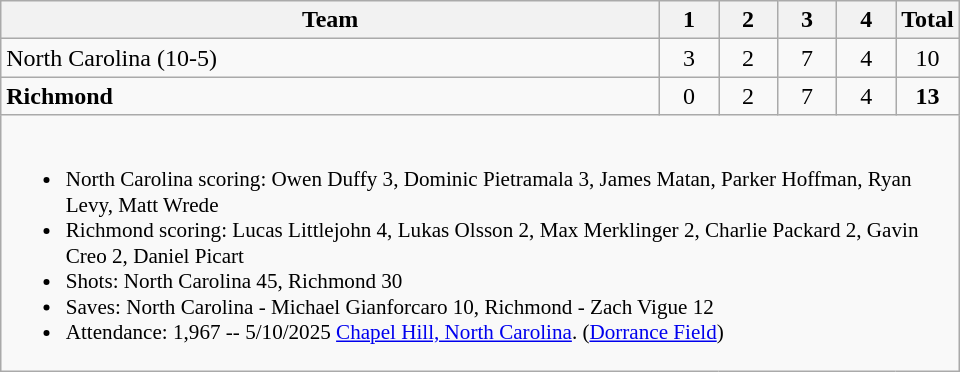<table class="wikitable" style="text-align:center; max-width:40em">
<tr>
<th>Team</th>
<th style="width:2em">1</th>
<th style="width:2em">2</th>
<th style="width:2em">3</th>
<th style="width:2em">4</th>
<th style="width:2em">Total</th>
</tr>
<tr>
<td style="text-align:left">North Carolina (10-5)</td>
<td>3</td>
<td>2</td>
<td>7</td>
<td>4</td>
<td>10</td>
</tr>
<tr>
<td style="text-align:left"><strong>Richmond</strong></td>
<td>0</td>
<td>2</td>
<td>7</td>
<td>4</td>
<td><strong>13</strong></td>
</tr>
<tr>
<td colspan=6 style="text-align:left; font-size:88%;"><br><ul><li>North Carolina scoring: Owen Duffy 3, Dominic Pietramala 3, James Matan, Parker Hoffman, Ryan Levy, Matt Wrede</li><li>Richmond scoring: Lucas Littlejohn 4, Lukas Olsson 2, Max Merklinger 2, Charlie Packard 2, Gavin Creo 2, Daniel Picart</li><li>Shots: North Carolina 45, Richmond 30</li><li>Saves: North Carolina - Michael Gianforcaro 10, Richmond - Zach Vigue 12</li><li>Attendance: 1,967 -- 5/10/2025 <a href='#'>Chapel Hill, North Carolina</a>. (<a href='#'>Dorrance Field</a>)</li></ul></td>
</tr>
</table>
